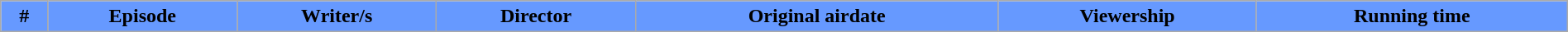<table class="wikitable plainrowheaders" style="width:100%">
<tr>
<th style="background:#6699FF;">#</th>
<th style="background:#6699FF;">Episode</th>
<th style="background:#6699FF;">Writer/s</th>
<th style="background:#6699FF;">Director</th>
<th style="background:#6699FF;">Original airdate</th>
<th style="background:#6699FF;">Viewership</th>
<th style="background:#6699FF;">Running time<br>







</th>
</tr>
</table>
